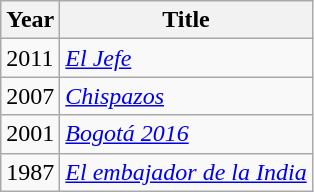<table class="wikitable sortable">
<tr>
<th>Year</th>
<th>Title</th>
</tr>
<tr>
<td>2011</td>
<td><a href='#'><em>El Jefe</em></a></td>
</tr>
<tr>
<td>2007</td>
<td><em><a href='#'>Chispazos</a></em></td>
</tr>
<tr>
<td>2001</td>
<td><em><a href='#'>Bogotá 2016</a></em></td>
</tr>
<tr>
<td>1987</td>
<td><em><a href='#'>El embajador de la India</a></em></td>
</tr>
</table>
